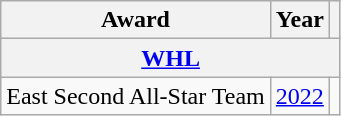<table class="wikitable">
<tr>
<th>Award</th>
<th>Year</th>
<th></th>
</tr>
<tr>
<th colspan="3"><a href='#'>WHL</a></th>
</tr>
<tr>
<td>East Second All-Star Team</td>
<td><a href='#'>2022</a></td>
<td></td>
</tr>
</table>
